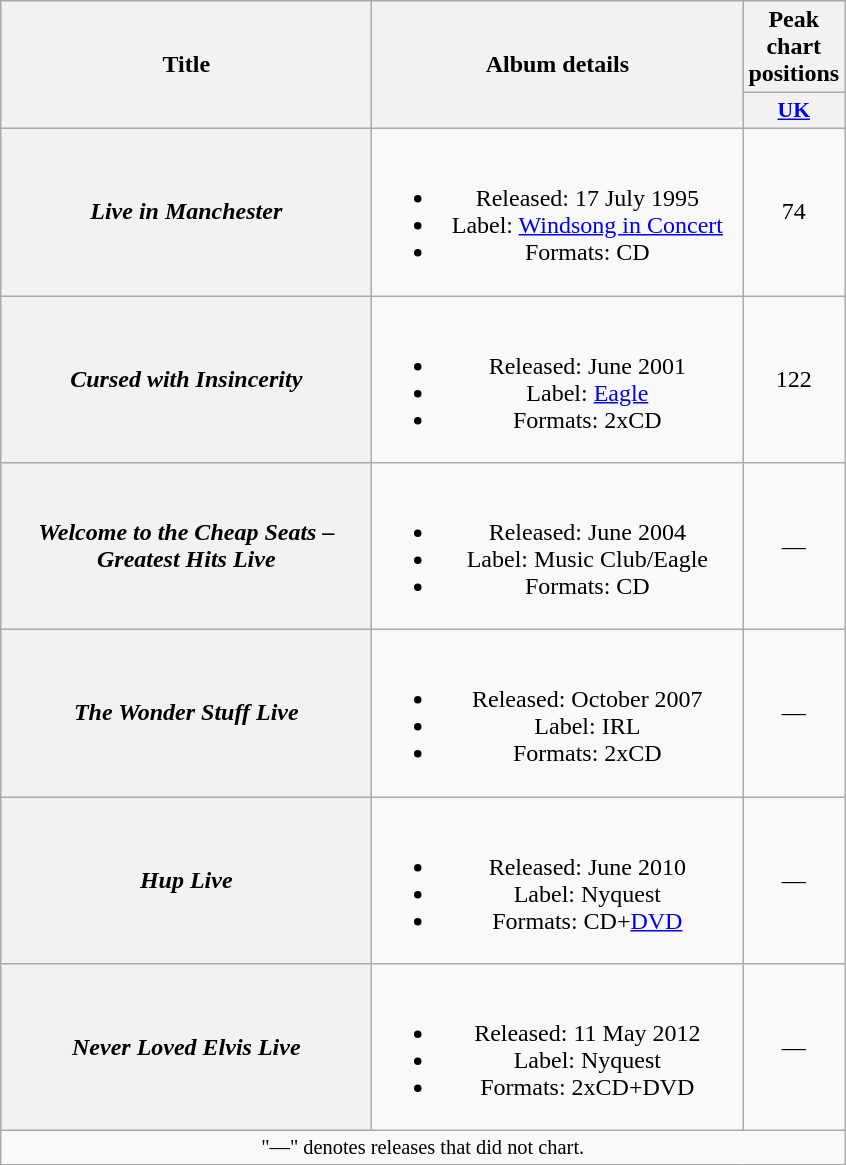<table class="wikitable plainrowheaders" style="text-align:center;">
<tr>
<th rowspan="2" scope="col" style="width:15em;">Title</th>
<th rowspan="2" scope="col" style="width:15em;">Album details</th>
<th>Peak chart positions</th>
</tr>
<tr>
<th scope="col" style="width:2em;font-size:90%;"><a href='#'>UK</a><br></th>
</tr>
<tr>
<th scope="row"><em>Live in Manchester</em></th>
<td><br><ul><li>Released: 17 July 1995</li><li>Label: <a href='#'>Windsong in Concert</a></li><li>Formats: CD</li></ul></td>
<td>74</td>
</tr>
<tr>
<th scope="row"><em>Cursed with Insincerity</em></th>
<td><br><ul><li>Released: June 2001</li><li>Label: <a href='#'>Eagle</a></li><li>Formats: 2xCD</li></ul></td>
<td>122</td>
</tr>
<tr>
<th scope="row"><em>Welcome to the Cheap Seats – Greatest Hits Live</em></th>
<td><br><ul><li>Released: June 2004</li><li>Label: Music Club/Eagle</li><li>Formats: CD</li></ul></td>
<td>—</td>
</tr>
<tr>
<th scope="row"><em>The Wonder Stuff Live</em></th>
<td><br><ul><li>Released: October 2007</li><li>Label: IRL</li><li>Formats: 2xCD</li></ul></td>
<td>—</td>
</tr>
<tr>
<th scope="row"><em>Hup Live</em></th>
<td><br><ul><li>Released: June 2010</li><li>Label: Nyquest</li><li>Formats: CD+<a href='#'>DVD</a></li></ul></td>
<td>—</td>
</tr>
<tr>
<th scope="row"><em>Never Loved Elvis Live</em></th>
<td><br><ul><li>Released: 11 May 2012</li><li>Label: Nyquest</li><li>Formats: 2xCD+DVD</li></ul></td>
<td>—</td>
</tr>
<tr>
<td colspan="3" style="font-size:85%">"—" denotes releases that did not chart.</td>
</tr>
</table>
